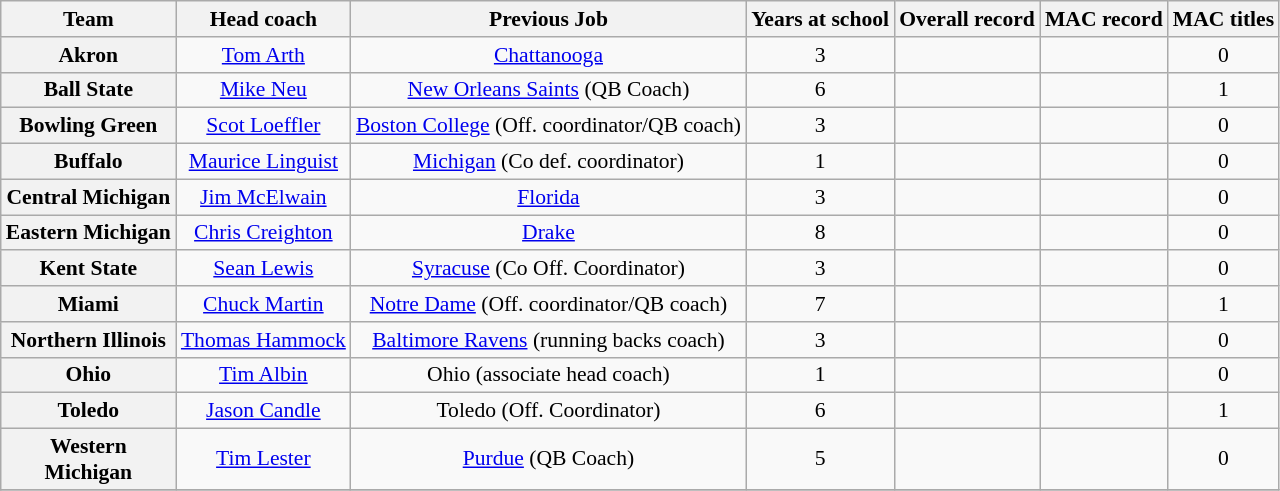<table class="wikitable source" style="text-align: center;font-size:90%;">
<tr>
<th width="110">Team</th>
<th>Head coach</th>
<th>Previous Job</th>
<th>Years at school</th>
<th>Overall record</th>
<th>MAC record</th>
<th>MAC titles</th>
</tr>
<tr>
<th style=>Akron</th>
<td><a href='#'>Tom Arth</a></td>
<td><a href='#'>Chattanooga</a></td>
<td>3</td>
<td></td>
<td></td>
<td>0</td>
</tr>
<tr>
<th style=>Ball State</th>
<td><a href='#'>Mike Neu</a></td>
<td><a href='#'>New Orleans Saints</a> (QB Coach)</td>
<td>6</td>
<td></td>
<td></td>
<td>1</td>
</tr>
<tr>
<th style=>Bowling Green</th>
<td><a href='#'>Scot Loeffler</a></td>
<td><a href='#'>Boston College</a> (Off. coordinator/QB coach)</td>
<td>3</td>
<td></td>
<td></td>
<td>0</td>
</tr>
<tr>
<th style=>Buffalo</th>
<td><a href='#'>Maurice Linguist</a></td>
<td><a href='#'>Michigan</a> (Co def. coordinator)</td>
<td>1</td>
<td></td>
<td></td>
<td>0</td>
</tr>
<tr>
<th style=>Central Michigan</th>
<td><a href='#'>Jim McElwain</a></td>
<td><a href='#'>Florida</a></td>
<td>3</td>
<td></td>
<td></td>
<td>0</td>
</tr>
<tr>
<th style=>Eastern Michigan</th>
<td><a href='#'>Chris Creighton</a></td>
<td><a href='#'>Drake</a></td>
<td>8</td>
<td></td>
<td></td>
<td>0</td>
</tr>
<tr>
<th style=>Kent State</th>
<td><a href='#'>Sean Lewis</a></td>
<td><a href='#'>Syracuse</a> (Co Off. Coordinator)</td>
<td>3</td>
<td></td>
<td></td>
<td>0</td>
</tr>
<tr>
<th style=>Miami</th>
<td><a href='#'>Chuck Martin</a></td>
<td><a href='#'>Notre Dame</a> (Off. coordinator/QB coach)</td>
<td>7</td>
<td></td>
<td></td>
<td>1</td>
</tr>
<tr>
<th style=>Northern Illinois</th>
<td><a href='#'>Thomas Hammock</a></td>
<td><a href='#'>Baltimore Ravens</a> (running backs coach)</td>
<td>3</td>
<td></td>
<td></td>
<td>0</td>
</tr>
<tr>
<th style=>Ohio</th>
<td><a href='#'>Tim Albin</a></td>
<td>Ohio (associate head coach)</td>
<td>1</td>
<td></td>
<td></td>
<td>0</td>
</tr>
<tr>
<th style=>Toledo</th>
<td><a href='#'>Jason Candle</a></td>
<td>Toledo (Off. Coordinator)</td>
<td>6</td>
<td></td>
<td></td>
<td>1</td>
</tr>
<tr>
<th style=>Western Michigan</th>
<td><a href='#'>Tim Lester</a></td>
<td><a href='#'>Purdue</a> (QB Coach)</td>
<td>5</td>
<td></td>
<td></td>
<td>0</td>
</tr>
<tr>
</tr>
</table>
